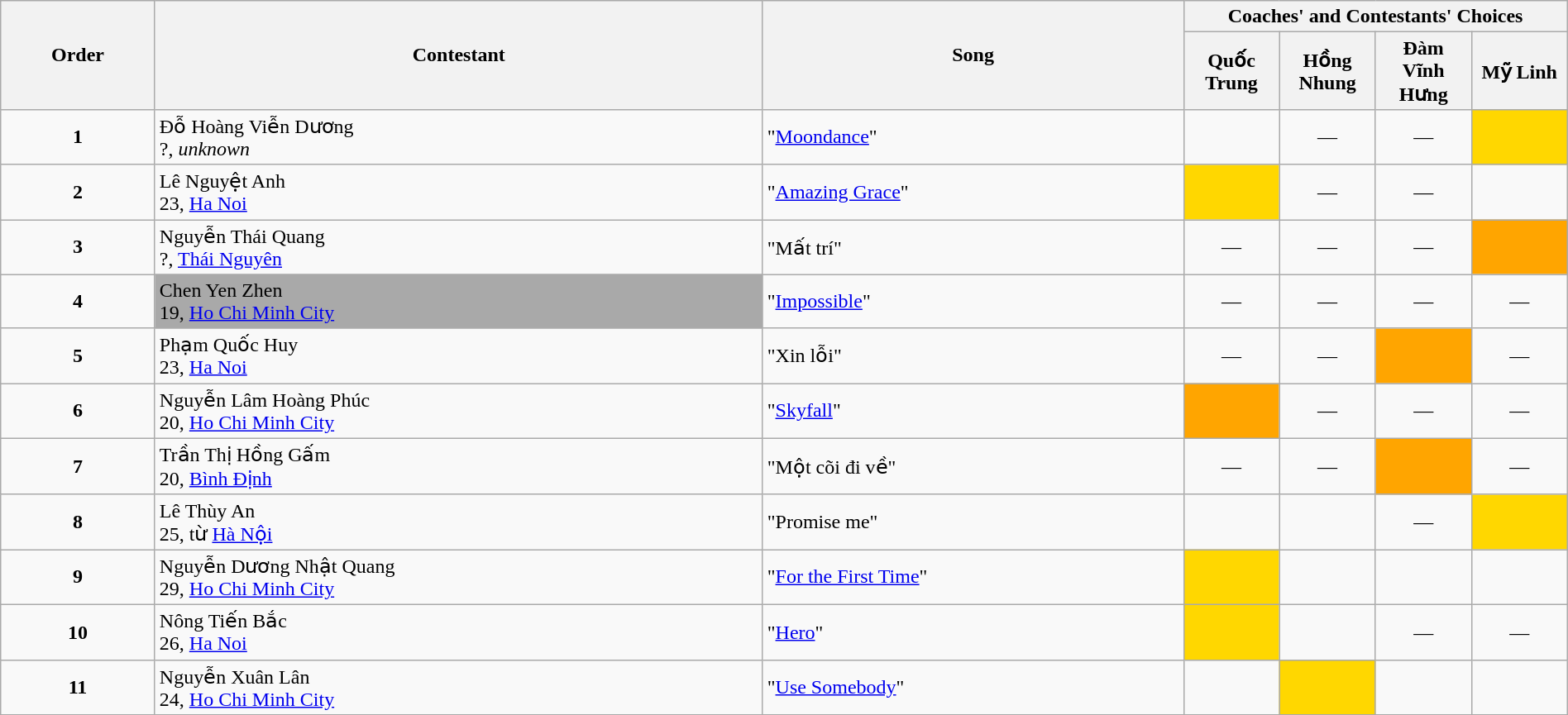<table class="wikitable" style="width:100%;">
<tr>
<th rowspan=2>Order</th>
<th rowspan=2>Contestant</th>
<th rowspan=2>Song</th>
<th colspan=4>Coaches' and Contestants' Choices</th>
</tr>
<tr>
<th width="70">Quốc Trung</th>
<th width="70">Hồng Nhung</th>
<th width="70">Đàm Vĩnh Hưng</th>
<th width="70">Mỹ Linh</th>
</tr>
<tr>
<td align="center"><strong>1</strong></td>
<td>Đỗ Hoàng Viễn Dương<br>?, <em>unknown</em></td>
<td>"<a href='#'>Moondance</a>"</td>
<td style="text-align:center;"></td>
<td align="center">—</td>
<td align="center">—</td>
<td style="background:gold;text-align:center;"></td>
</tr>
<tr>
<td align="center"><strong>2</strong></td>
<td>Lê Nguyệt Anh<br>23, <a href='#'>Ha Noi</a></td>
<td>"<a href='#'>Amazing Grace</a>"</td>
<td style="background:gold;text-align:center;"></td>
<td align="center">—</td>
<td align="center">—</td>
<td style="text-align:center;"></td>
</tr>
<tr>
<td align="center"><strong>3</strong></td>
<td>Nguyễn Thái Quang<br>?, <a href='#'>Thái Nguyên</a></td>
<td>"Mất trí"</td>
<td align="center">—</td>
<td align="center">—</td>
<td align="center">—</td>
<td style="background:orange;text-align:center;"></td>
</tr>
<tr>
<td align="center"><strong>4</strong></td>
<td style="background:darkgray;text-align:left;">Chen Yen Zhen<br>19, <a href='#'>Ho Chi Minh City</a></td>
<td>"<a href='#'>Impossible</a>"</td>
<td align="center">—</td>
<td align="center">—</td>
<td align="center">—</td>
<td align="center">—</td>
</tr>
<tr>
<td align="center"><strong>5</strong></td>
<td>Phạm Quốc Huy<br>23, <a href='#'>Ha Noi</a></td>
<td>"Xin lỗi"</td>
<td align="center">—</td>
<td align="center">—</td>
<td style="background:orange;text-align:center;"></td>
<td align="center">—</td>
</tr>
<tr>
<td align="center"><strong>6</strong></td>
<td>Nguyễn Lâm Hoàng Phúc<br>20, <a href='#'>Ho Chi Minh City</a></td>
<td>"<a href='#'>Skyfall</a>"</td>
<td style="background:orange;text-align:center;"></td>
<td align="center">—</td>
<td align="center">—</td>
<td align="center">—</td>
</tr>
<tr>
<td align="center"><strong>7</strong></td>
<td>Trần Thị Hồng Gấm<br>20, <a href='#'>Bình Định</a></td>
<td>"Một cõi đi về"</td>
<td align="center">—</td>
<td align="center">—</td>
<td style="background:orange;text-align:center;"></td>
<td align="center">—</td>
</tr>
<tr>
<td align="center"><strong>8</strong></td>
<td>Lê Thùy An<br>25, từ <a href='#'>Hà Nội</a></td>
<td>"Promise me"</td>
<td style="text-align:center;"></td>
<td style="text-align:center;"></td>
<td align="center">—</td>
<td style="background:gold;text-align:center;"></td>
</tr>
<tr>
<td align="center"><strong>9</strong></td>
<td>Nguyễn Dương Nhật Quang<br>29, <a href='#'>Ho Chi Minh City</a></td>
<td>"<a href='#'>For the First Time</a>"</td>
<td style="background:gold;text-align:center;"></td>
<td style="text-align:center;"></td>
<td style="text-align:center;"></td>
<td style="text-align:center;"></td>
</tr>
<tr>
<td align="center"><strong>10</strong></td>
<td>Nông Tiến Bắc<br>26, <a href='#'>Ha Noi</a></td>
<td>"<a href='#'>Hero</a>"</td>
<td style="background:gold;text-align:center;"></td>
<td style="text-align:center;"></td>
<td align="center">—</td>
<td align="center">—</td>
</tr>
<tr>
<td align="center"><strong>11</strong></td>
<td>Nguyễn Xuân Lân<br>24, <a href='#'>Ho Chi Minh City</a></td>
<td>"<a href='#'>Use Somebody</a>"</td>
<td style="text-align:center;"></td>
<td style="background:gold;text-align:center;"></td>
<td style="text-align:center;"></td>
<td style="text-align:center;"></td>
</tr>
<tr>
</tr>
</table>
